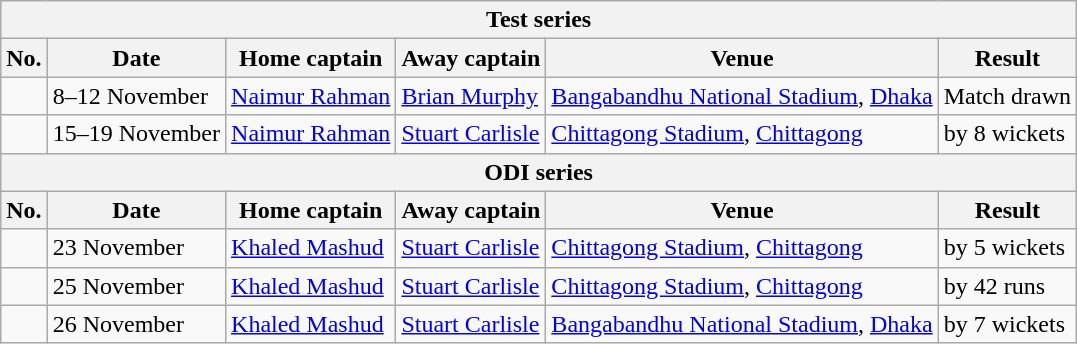<table class="wikitable">
<tr>
<th colspan="9">Test series</th>
</tr>
<tr>
<th>No.</th>
<th>Date</th>
<th>Home captain</th>
<th>Away captain</th>
<th>Venue</th>
<th>Result</th>
</tr>
<tr>
<td></td>
<td>8–12 November</td>
<td><a href='#'>Naimur Rahman</a></td>
<td><a href='#'>Brian Murphy</a></td>
<td><a href='#'>Bangabandhu National Stadium</a>, <a href='#'>Dhaka</a></td>
<td>Match drawn</td>
</tr>
<tr>
<td></td>
<td>15–19 November</td>
<td><a href='#'>Naimur Rahman</a></td>
<td><a href='#'>Stuart Carlisle</a></td>
<td><a href='#'>Chittagong Stadium</a>, <a href='#'>Chittagong</a></td>
<td> by 8 wickets</td>
</tr>
<tr>
<th colspan="9">ODI series</th>
</tr>
<tr>
<th>No.</th>
<th>Date</th>
<th>Home captain</th>
<th>Away captain</th>
<th>Venue</th>
<th>Result</th>
</tr>
<tr>
<td></td>
<td>23 November</td>
<td><a href='#'>Khaled Mashud</a></td>
<td><a href='#'>Stuart Carlisle</a></td>
<td><a href='#'>Chittagong Stadium</a>, <a href='#'>Chittagong</a></td>
<td> by 5 wickets</td>
</tr>
<tr>
<td></td>
<td>25 November</td>
<td><a href='#'>Khaled Mashud</a></td>
<td><a href='#'>Stuart Carlisle</a></td>
<td><a href='#'>Chittagong Stadium</a>, <a href='#'>Chittagong</a></td>
<td> by 42 runs</td>
</tr>
<tr>
<td></td>
<td>26 November</td>
<td><a href='#'>Khaled Mashud</a></td>
<td><a href='#'>Stuart Carlisle</a></td>
<td><a href='#'>Bangabandhu National Stadium</a>, <a href='#'>Dhaka</a></td>
<td> by 7 wickets</td>
</tr>
</table>
